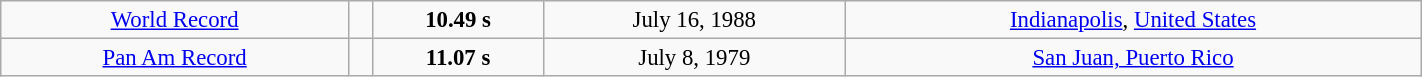<table class="wikitable" style=" text-align:center; font-size:95%;" width="75%">
<tr>
<td><a href='#'>World Record</a></td>
<td></td>
<td><strong>10.49 s </strong></td>
<td>July 16, 1988</td>
<td> <a href='#'>Indianapolis</a>, <a href='#'>United States</a></td>
</tr>
<tr>
<td><a href='#'>Pan Am Record</a></td>
<td></td>
<td><strong>11.07 s </strong></td>
<td>July 8, 1979</td>
<td> <a href='#'>San Juan, Puerto Rico</a></td>
</tr>
</table>
